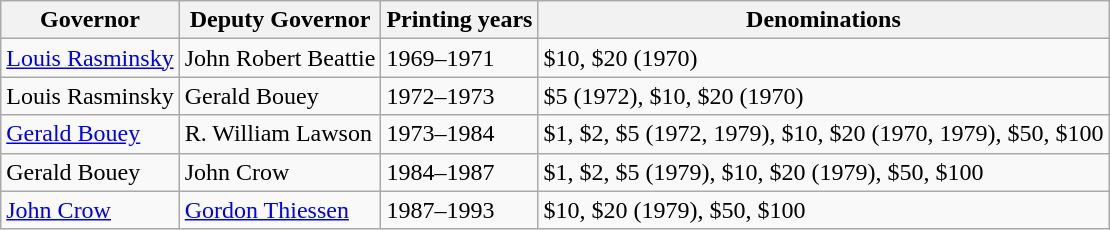<table class="wikitable">
<tr>
<th>Governor</th>
<th>Deputy Governor</th>
<th>Printing years</th>
<th>Denominations</th>
</tr>
<tr>
<td><a href='#'>Louis Rasminsky</a></td>
<td>John Robert Beattie</td>
<td>1969–1971</td>
<td>$10, $20 (1970)</td>
</tr>
<tr>
<td>Louis Rasminsky</td>
<td>Gerald Bouey</td>
<td>1972–1973</td>
<td>$5 (1972), $10, $20 (1970)</td>
</tr>
<tr>
<td><a href='#'>Gerald Bouey</a></td>
<td>R. William Lawson</td>
<td>1973–1984</td>
<td>$1, $2, $5 (1972, 1979), $10, $20 (1970, 1979), $50, $100</td>
</tr>
<tr>
<td>Gerald Bouey</td>
<td>John Crow</td>
<td>1984–1987</td>
<td>$1, $2, $5 (1979), $10, $20 (1979), $50, $100</td>
</tr>
<tr>
<td><a href='#'>John Crow</a></td>
<td><a href='#'>Gordon Thiessen</a></td>
<td>1987–1993</td>
<td>$10, $20 (1979), $50, $100</td>
</tr>
</table>
